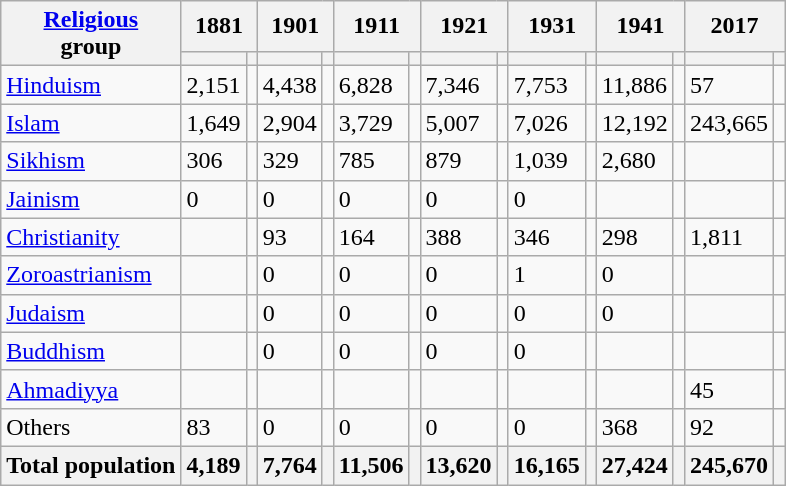<table class="wikitable collapsible sortable">
<tr>
<th rowspan="2"><a href='#'>Religious</a><br>group</th>
<th colspan="2">1881</th>
<th colspan="2">1901</th>
<th colspan="2">1911</th>
<th colspan="2">1921</th>
<th colspan="2">1931</th>
<th colspan="2">1941</th>
<th colspan="2">2017</th>
</tr>
<tr>
<th><a href='#'></a></th>
<th></th>
<th></th>
<th></th>
<th></th>
<th></th>
<th></th>
<th></th>
<th></th>
<th></th>
<th></th>
<th></th>
<th></th>
<th></th>
</tr>
<tr>
<td><a href='#'>Hinduism</a> </td>
<td>2,151</td>
<td></td>
<td>4,438</td>
<td></td>
<td>6,828</td>
<td></td>
<td>7,346</td>
<td></td>
<td>7,753</td>
<td></td>
<td>11,886</td>
<td></td>
<td>57</td>
<td></td>
</tr>
<tr>
<td><a href='#'>Islam</a> </td>
<td>1,649</td>
<td></td>
<td>2,904</td>
<td></td>
<td>3,729</td>
<td></td>
<td>5,007</td>
<td></td>
<td>7,026</td>
<td></td>
<td>12,192</td>
<td></td>
<td>243,665</td>
<td></td>
</tr>
<tr>
<td><a href='#'>Sikhism</a> </td>
<td>306</td>
<td></td>
<td>329</td>
<td></td>
<td>785</td>
<td></td>
<td>879</td>
<td></td>
<td>1,039</td>
<td></td>
<td>2,680</td>
<td></td>
<td></td>
<td></td>
</tr>
<tr>
<td><a href='#'>Jainism</a> </td>
<td>0</td>
<td></td>
<td>0</td>
<td></td>
<td>0</td>
<td></td>
<td>0</td>
<td></td>
<td>0</td>
<td></td>
<td></td>
<td></td>
<td></td>
<td></td>
</tr>
<tr>
<td><a href='#'>Christianity</a> </td>
<td></td>
<td></td>
<td>93</td>
<td></td>
<td>164</td>
<td></td>
<td>388</td>
<td></td>
<td>346</td>
<td></td>
<td>298</td>
<td></td>
<td>1,811</td>
<td></td>
</tr>
<tr>
<td><a href='#'>Zoroastrianism</a> </td>
<td></td>
<td></td>
<td>0</td>
<td></td>
<td>0</td>
<td></td>
<td>0</td>
<td></td>
<td>1</td>
<td></td>
<td>0</td>
<td></td>
<td></td>
<td></td>
</tr>
<tr>
<td><a href='#'>Judaism</a> </td>
<td></td>
<td></td>
<td>0</td>
<td></td>
<td>0</td>
<td></td>
<td>0</td>
<td></td>
<td>0</td>
<td></td>
<td>0</td>
<td></td>
<td></td>
<td></td>
</tr>
<tr>
<td><a href='#'>Buddhism</a> </td>
<td></td>
<td></td>
<td>0</td>
<td></td>
<td>0</td>
<td></td>
<td>0</td>
<td></td>
<td>0</td>
<td></td>
<td></td>
<td></td>
<td></td>
<td></td>
</tr>
<tr>
<td><a href='#'>Ahmadiyya</a> </td>
<td></td>
<td></td>
<td></td>
<td></td>
<td></td>
<td></td>
<td></td>
<td></td>
<td></td>
<td></td>
<td></td>
<td></td>
<td>45</td>
<td></td>
</tr>
<tr>
<td>Others</td>
<td>83</td>
<td></td>
<td>0</td>
<td></td>
<td>0</td>
<td></td>
<td>0</td>
<td></td>
<td>0</td>
<td></td>
<td>368</td>
<td></td>
<td>92</td>
<td></td>
</tr>
<tr>
<th>Total population</th>
<th>4,189</th>
<th></th>
<th>7,764</th>
<th></th>
<th>11,506</th>
<th></th>
<th>13,620</th>
<th></th>
<th>16,165</th>
<th></th>
<th>27,424</th>
<th></th>
<th>245,670</th>
<th></th>
</tr>
</table>
